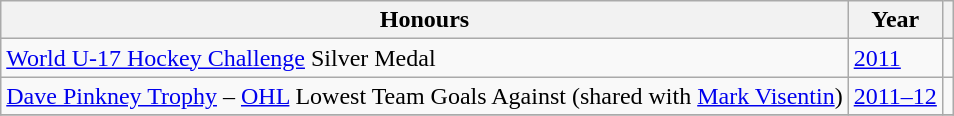<table class="wikitable">
<tr>
<th>Honours</th>
<th>Year</th>
<th></th>
</tr>
<tr>
<td><a href='#'>World U-17 Hockey Challenge</a> Silver Medal</td>
<td><a href='#'>2011</a></td>
<td></td>
</tr>
<tr>
<td><a href='#'>Dave Pinkney Trophy</a> – <a href='#'>OHL</a> Lowest Team Goals Against (shared with <a href='#'>Mark Visentin</a>)</td>
<td><a href='#'>2011–12</a></td>
<td></td>
</tr>
<tr>
</tr>
</table>
